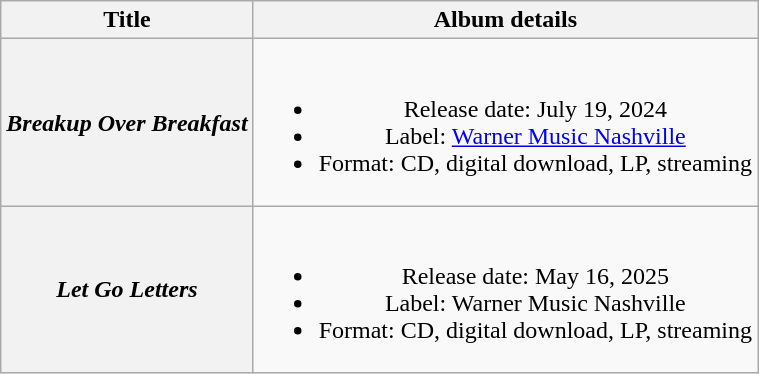<table class="wikitable plainrowheaders" style="text-align:center">
<tr>
<th scope="col">Title</th>
<th scope="col">Album details</th>
</tr>
<tr>
<th scope="row"><em>Breakup Over Breakfast</em></th>
<td><br><ul><li>Release date: July 19, 2024</li><li>Label: <a href='#'>Warner Music Nashville</a></li><li>Format: CD, digital download, LP, streaming</li></ul></td>
</tr>
<tr>
<th scope="row"><em>Let Go Letters</em></th>
<td><br><ul><li>Release date: May 16, 2025</li><li>Label: Warner Music Nashville</li><li>Format: CD, digital download, LP, streaming</li></ul></td>
</tr>
</table>
